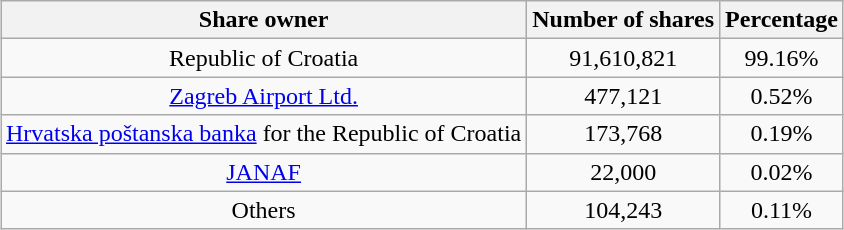<table class="wikitable" style="margin: 1em auto;text-align:center;">
<tr>
<th>Share owner</th>
<th>Number of shares</th>
<th>Percentage</th>
</tr>
<tr>
<td>Republic of Croatia</td>
<td align=center>91,610,821</td>
<td align=center>99.16%</td>
</tr>
<tr>
<td><a href='#'>Zagreb Airport Ltd.</a></td>
<td align=center>477,121</td>
<td align=center>0.52%</td>
</tr>
<tr>
<td><a href='#'>Hrvatska poštanska banka</a> for the Republic of Croatia</td>
<td align=center>173,768</td>
<td align=center>0.19%</td>
</tr>
<tr>
<td><a href='#'>JANAF</a></td>
<td align=center>22,000</td>
<td align=center>0.02%</td>
</tr>
<tr>
<td>Others</td>
<td align="center">104,243</td>
<td align="center">0.11%</td>
</tr>
</table>
